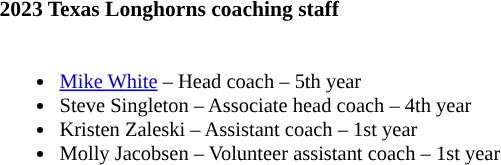<table class="toccolours" style="border-collapse:collapse; font-size:90%;">
<tr>
<td colspan="1"><strong>2023 Texas Longhorns coaching staff</strong></td>
</tr>
<tr>
<td style="text-align: left; font-size: 95%;" valign="top"><br><ul><li><a href='#'>Mike White</a> – Head coach – 5th year</li><li>Steve Singleton – Associate head coach – 4th year</li><li>Kristen Zaleski – Assistant coach – 1st year</li><li>Molly Jacobsen – Volunteer assistant coach – 1st year</li></ul></td>
</tr>
</table>
